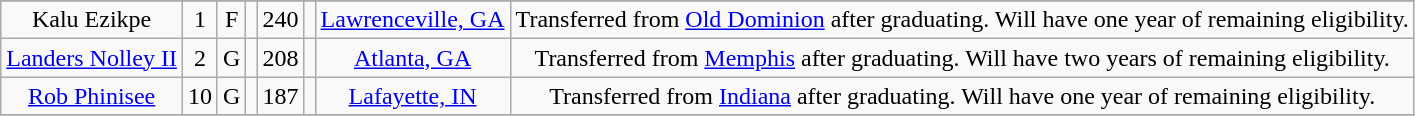<table class="wikitable sortable" style="text-align: center">
<tr align=center>
</tr>
<tr>
<td>Kalu Ezikpe</td>
<td>1</td>
<td>F</td>
<td></td>
<td>240</td>
<td></td>
<td><a href='#'>Lawrenceville, GA</a></td>
<td>Transferred from <a href='#'>Old Dominion</a> after graduating. Will have one year of remaining eligibility.</td>
</tr>
<tr>
<td><a href='#'>Landers Nolley II</a></td>
<td>2</td>
<td>G</td>
<td></td>
<td>208</td>
<td></td>
<td><a href='#'>Atlanta, GA</a></td>
<td>Transferred from <a href='#'>Memphis</a> after graduating. Will have two years of remaining eligibility.</td>
</tr>
<tr>
<td><a href='#'>Rob Phinisee</a></td>
<td>10</td>
<td>G</td>
<td></td>
<td>187</td>
<td></td>
<td><a href='#'>Lafayette, IN</a></td>
<td>Transferred from <a href='#'>Indiana</a> after graduating. Will have one year of remaining eligibility.</td>
</tr>
<tr>
</tr>
</table>
